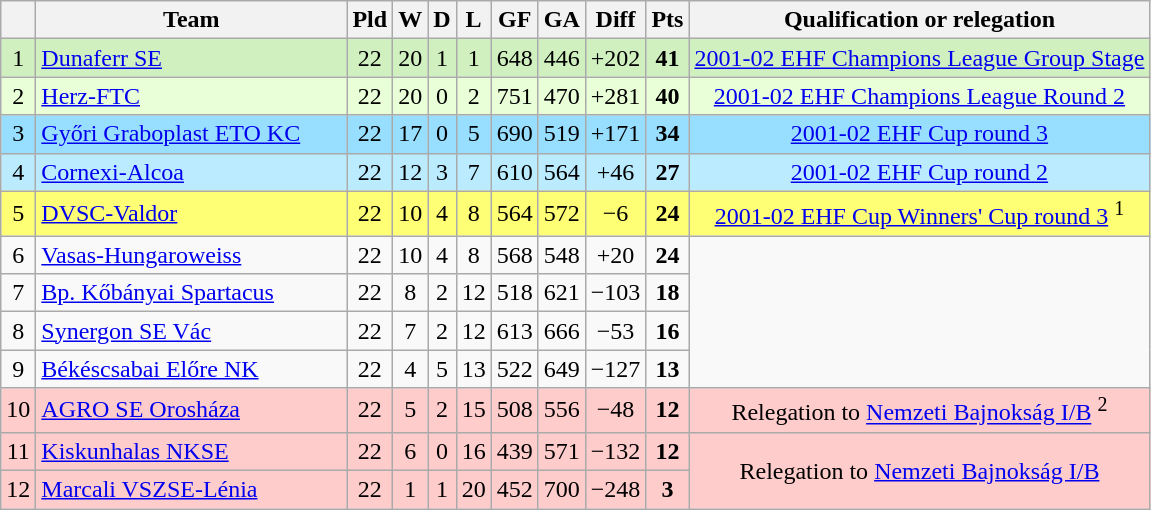<table class="wikitable sortable" style="text-align:center">
<tr>
<th></th>
<th width="200">Team</th>
<th>Pld</th>
<th>W</th>
<th>D</th>
<th>L</th>
<th>GF</th>
<th>GA</th>
<th>Diff</th>
<th>Pts</th>
<th>Qualification or relegation</th>
</tr>
<tr style="background: #D0F0C0;">
<td>1</td>
<td align=left> <a href='#'>Dunaferr SE</a></td>
<td>22</td>
<td>20</td>
<td>1</td>
<td>1</td>
<td>648</td>
<td>446</td>
<td>+202</td>
<td><strong>41</strong></td>
<td><a href='#'>2001-02 EHF Champions League Group Stage</a></td>
</tr>
<tr style="background: #E8FFD8;">
<td>2</td>
<td align=left> <a href='#'>Herz-FTC</a></td>
<td>22</td>
<td>20</td>
<td>0</td>
<td>2</td>
<td>751</td>
<td>470</td>
<td>+281</td>
<td><strong>40</strong></td>
<td><a href='#'>2001-02 EHF Champions League Round 2</a></td>
</tr>
<tr style="background: #97DEFF;">
<td>3</td>
<td align=left> <a href='#'>Győri Graboplast ETO KC</a></td>
<td>22</td>
<td>17</td>
<td>0</td>
<td>5</td>
<td>690</td>
<td>519</td>
<td>+171</td>
<td><strong>34</strong></td>
<td><a href='#'>2001-02 EHF Cup round 3</a></td>
</tr>
<tr style="background: #BBEBFF;">
<td>4</td>
<td align=left> <a href='#'>Cornexi-Alcoa</a></td>
<td>22</td>
<td>12</td>
<td>3</td>
<td>7</td>
<td>610</td>
<td>564</td>
<td>+46</td>
<td><strong>27</strong></td>
<td><a href='#'>2001-02 EHF Cup round 2</a></td>
</tr>
<tr style="background: #FFFF75;">
<td>5</td>
<td align=left> <a href='#'>DVSC-Valdor</a></td>
<td>22</td>
<td>10</td>
<td>4</td>
<td>8</td>
<td>564</td>
<td>572</td>
<td>−6</td>
<td><strong>24</strong></td>
<td><a href='#'>2001-02 EHF Cup Winners' Cup round 3</a> <sup>1</sup></td>
</tr>
<tr>
<td>6</td>
<td align=left> <a href='#'>Vasas-Hungaroweiss</a></td>
<td>22</td>
<td>10</td>
<td>4</td>
<td>8</td>
<td>568</td>
<td>548</td>
<td>+20</td>
<td><strong>24</strong></td>
</tr>
<tr>
<td>7</td>
<td align=left> <a href='#'>Bp. Kőbányai Spartacus</a></td>
<td>22</td>
<td>8</td>
<td>2</td>
<td>12</td>
<td>518</td>
<td>621</td>
<td>−103</td>
<td><strong>18</strong></td>
</tr>
<tr>
<td>8</td>
<td align=left> <a href='#'>Synergon SE Vác</a></td>
<td>22</td>
<td>7</td>
<td>2</td>
<td>12</td>
<td>613</td>
<td>666</td>
<td>−53</td>
<td><strong>16</strong></td>
</tr>
<tr>
<td>9</td>
<td align=left> <a href='#'>Békéscsabai Előre NK</a></td>
<td>22</td>
<td>4</td>
<td>5</td>
<td>13</td>
<td>522</td>
<td>649</td>
<td>−127</td>
<td><strong>13</strong></td>
</tr>
<tr style="background: #FFCCCC;">
<td>10</td>
<td align=left> <a href='#'>AGRO SE Orosháza</a></td>
<td>22</td>
<td>5</td>
<td>2</td>
<td>15</td>
<td>508</td>
<td>556</td>
<td>−48</td>
<td><strong>12</strong></td>
<td>Relegation to <a href='#'>Nemzeti Bajnokság I/B</a> <sup>2</sup></td>
</tr>
<tr style="background: #FFCCCC;">
<td>11</td>
<td align=left> <a href='#'>Kiskunhalas NKSE</a></td>
<td>22</td>
<td>6</td>
<td>0</td>
<td>16</td>
<td>439</td>
<td>571</td>
<td>−132</td>
<td><strong>12</strong></td>
<td rowspan="2">Relegation to <a href='#'>Nemzeti Bajnokság I/B</a></td>
</tr>
<tr style="background: #FFCCCC;">
<td>12</td>
<td align=left><a href='#'>Marcali VSZSE-Lénia</a></td>
<td>22</td>
<td>1</td>
<td>1</td>
<td>20</td>
<td>452</td>
<td>700</td>
<td>−248</td>
<td><strong>3</strong></td>
</tr>
</table>
